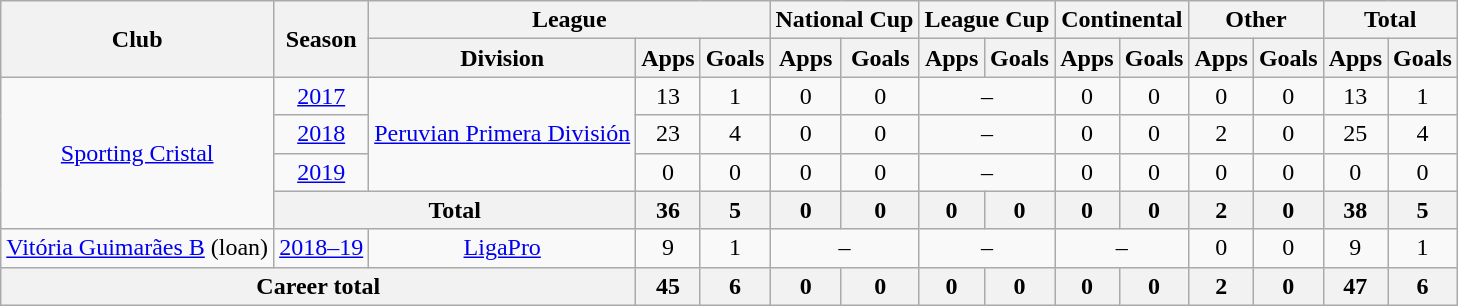<table class="wikitable" style="text-align: center">
<tr>
<th rowspan="2">Club</th>
<th rowspan="2">Season</th>
<th colspan="3">League</th>
<th colspan="2">National Cup</th>
<th colspan="2">League Cup</th>
<th colspan="2">Continental</th>
<th colspan="2">Other</th>
<th colspan="2">Total</th>
</tr>
<tr>
<th>Division</th>
<th>Apps</th>
<th>Goals</th>
<th>Apps</th>
<th>Goals</th>
<th>Apps</th>
<th>Goals</th>
<th>Apps</th>
<th>Goals</th>
<th>Apps</th>
<th>Goals</th>
<th>Apps</th>
<th>Goals</th>
</tr>
<tr>
<td rowspan="4"><a href='#'>Sporting Cristal</a></td>
<td><a href='#'>2017</a></td>
<td rowspan="3"><a href='#'>Peruvian Primera División</a></td>
<td>13</td>
<td>1</td>
<td>0</td>
<td>0</td>
<td colspan="2">–</td>
<td>0</td>
<td>0</td>
<td>0</td>
<td>0</td>
<td>13</td>
<td>1</td>
</tr>
<tr>
<td><a href='#'>2018</a></td>
<td>23</td>
<td>4</td>
<td>0</td>
<td>0</td>
<td colspan="2">–</td>
<td>0</td>
<td>0</td>
<td>2</td>
<td>0</td>
<td>25</td>
<td>4</td>
</tr>
<tr>
<td><a href='#'>2019</a></td>
<td>0</td>
<td>0</td>
<td>0</td>
<td>0</td>
<td colspan="2">–</td>
<td>0</td>
<td>0</td>
<td>0</td>
<td>0</td>
<td>0</td>
<td>0</td>
</tr>
<tr>
<th colspan="2"><strong>Total</strong></th>
<th>36</th>
<th>5</th>
<th>0</th>
<th>0</th>
<th>0</th>
<th>0</th>
<th>0</th>
<th>0</th>
<th>2</th>
<th>0</th>
<th>38</th>
<th>5</th>
</tr>
<tr>
<td><a href='#'>Vitória Guimarães B</a> (loan)</td>
<td><a href='#'>2018–19</a></td>
<td><a href='#'>LigaPro</a></td>
<td>9</td>
<td>1</td>
<td colspan="2">–</td>
<td colspan="2">–</td>
<td colspan="2">–</td>
<td>0</td>
<td>0</td>
<td>9</td>
<td>1</td>
</tr>
<tr>
<th colspan="3"><strong>Career total</strong></th>
<th>45</th>
<th>6</th>
<th>0</th>
<th>0</th>
<th>0</th>
<th>0</th>
<th>0</th>
<th>0</th>
<th>2</th>
<th>0</th>
<th>47</th>
<th>6</th>
</tr>
</table>
